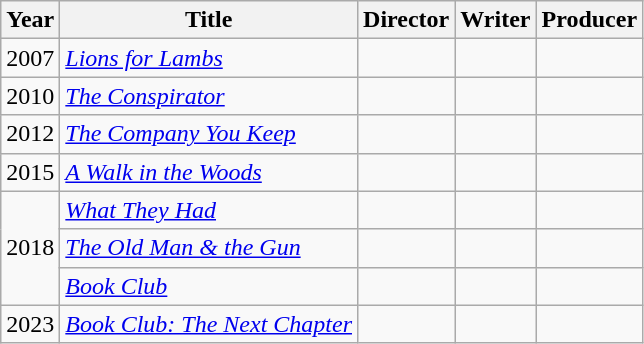<table class="wikitable">
<tr>
<th>Year</th>
<th>Title</th>
<th>Director</th>
<th>Writer</th>
<th>Producer</th>
</tr>
<tr>
<td>2007</td>
<td><em><a href='#'>Lions for Lambs</a></em></td>
<td></td>
<td></td>
<td></td>
</tr>
<tr>
<td>2010</td>
<td><em><a href='#'>The Conspirator</a></em></td>
<td></td>
<td></td>
<td></td>
</tr>
<tr>
<td>2012</td>
<td><em><a href='#'>The Company You Keep</a></em></td>
<td></td>
<td></td>
<td></td>
</tr>
<tr>
<td>2015</td>
<td><em><a href='#'>A Walk in the Woods</a></em></td>
<td></td>
<td></td>
<td></td>
</tr>
<tr>
<td rowspan=3>2018</td>
<td><em><a href='#'>What They Had</a></em></td>
<td></td>
<td></td>
<td></td>
</tr>
<tr>
<td><em><a href='#'>The Old Man & the Gun</a></em></td>
<td></td>
<td></td>
<td></td>
</tr>
<tr>
<td><em><a href='#'>Book Club</a></em></td>
<td></td>
<td></td>
<td></td>
</tr>
<tr>
<td>2023</td>
<td><em><a href='#'>Book Club: The Next Chapter</a></em></td>
<td></td>
<td></td>
<td></td>
</tr>
</table>
